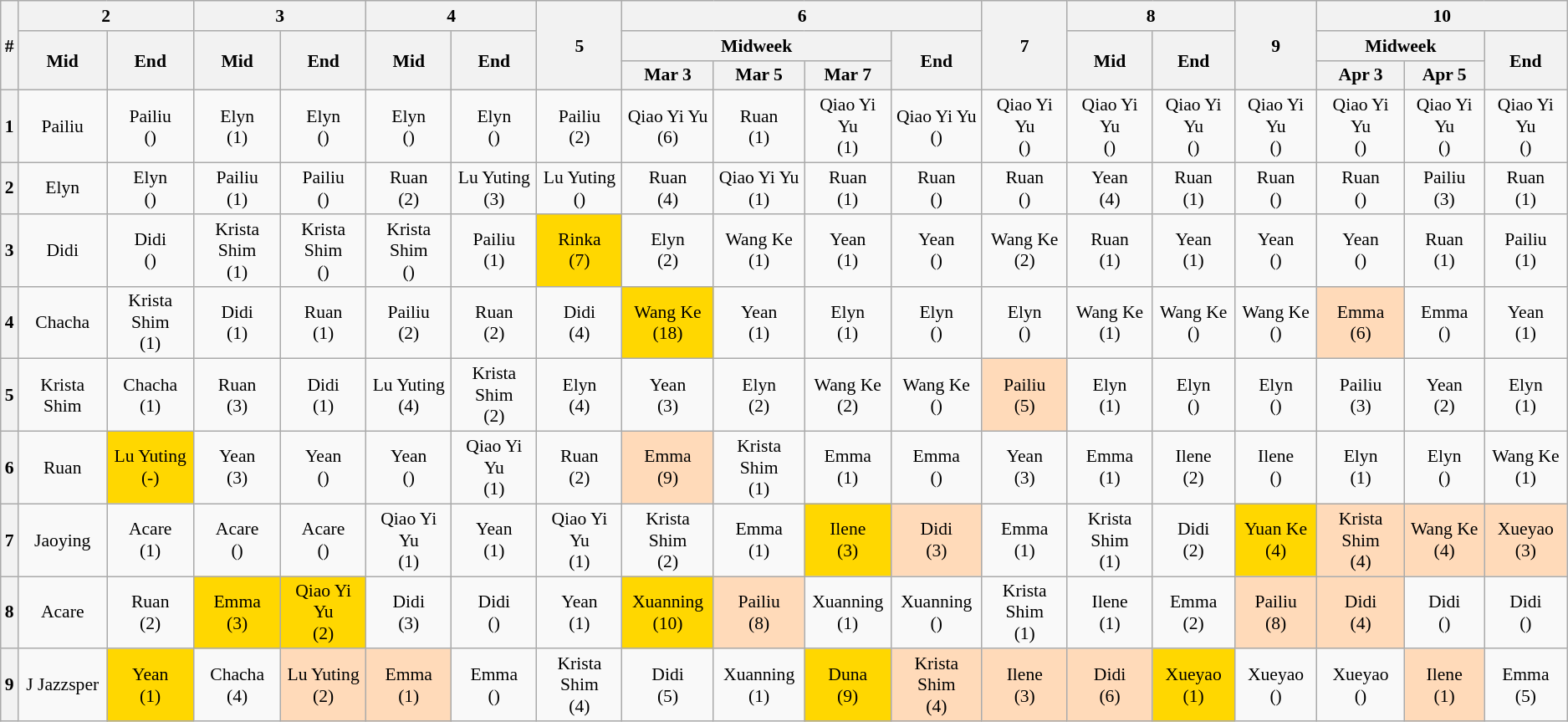<table class="wikitable sortable" style="font-size: 90%; text-align:center">
<tr>
<th rowspan="3">#</th>
<th colspan="2" class="unsortable"> 2</th>
<th colspan="2"> 3</th>
<th colspan="2"> 4</th>
<th rowspan="3"> 5</th>
<th colspan="4"> 6</th>
<th rowspan="3"> 7</th>
<th colspan="2"> 8</th>
<th rowspan="3"> 9</th>
<th colspan="3"> 10</th>
</tr>
<tr>
<th rowspan="2">Mid<br></th>
<th rowspan="2">End<br></th>
<th rowspan="2">Mid<br></th>
<th rowspan="2">End<br></th>
<th rowspan="2">Mid<br></th>
<th rowspan="2">End<br></th>
<th colspan="3">Midweek</th>
<th rowspan="2">End<br></th>
<th rowspan="2">Mid<br></th>
<th rowspan="2">End<br></th>
<th colspan="2">Midweek</th>
<th rowspan="2">End</th>
</tr>
<tr>
<th>Mar 3</th>
<th>Mar 5</th>
<th>Mar 7</th>
<th>Apr 3</th>
<th>Apr 5</th>
</tr>
<tr>
<th>1</th>
<td>Pailiu</td>
<td>Pailiu<br>()</td>
<td>Elyn<br>(1)</td>
<td>Elyn<br>()</td>
<td>Elyn<br>()</td>
<td>Elyn<br>()</td>
<td>Pailiu<br>(2)</td>
<td>Qiao Yi Yu<br>(6)</td>
<td>Ruan<br>(1)</td>
<td>Qiao Yi Yu<br>(1)</td>
<td>Qiao Yi Yu<br>()</td>
<td>Qiao Yi Yu<br>()</td>
<td>Qiao Yi Yu<br>()</td>
<td>Qiao Yi Yu<br>()</td>
<td>Qiao Yi Yu<br>()</td>
<td>Qiao Yi Yu<br>()</td>
<td>Qiao Yi Yu<br>()</td>
<td>Qiao Yi Yu<br>()</td>
</tr>
<tr>
<th>2</th>
<td>Elyn</td>
<td>Elyn<br>()</td>
<td>Pailiu<br>(1)</td>
<td>Pailiu<br>()</td>
<td>Ruan<br>(2)</td>
<td>Lu Yuting<br>(3)</td>
<td>Lu Yuting<br>()</td>
<td>Ruan<br>(4)</td>
<td>Qiao Yi Yu<br>(1)</td>
<td>Ruan<br>(1)</td>
<td>Ruan<br>()</td>
<td>Ruan<br>()</td>
<td>Yean<br>(4)</td>
<td>Ruan<br>(1)</td>
<td>Ruan<br>()</td>
<td>Ruan<br>()</td>
<td>Pailiu<br>(3)</td>
<td>Ruan<br>(1)</td>
</tr>
<tr>
<th>3</th>
<td>Didi</td>
<td>Didi<br>()</td>
<td>Krista Shim<br>(1)</td>
<td>Krista Shim<br>()</td>
<td>Krista Shim<br>()</td>
<td>Pailiu<br>(1)</td>
<td style="background:gold">Rinka<br>(7)</td>
<td>Elyn<br>(2)</td>
<td>Wang Ke<br>(1)</td>
<td>Yean<br>(1)</td>
<td>Yean<br>()</td>
<td>Wang Ke<br>(2)</td>
<td>Ruan<br>(1)</td>
<td>Yean<br>(1)</td>
<td>Yean<br>()</td>
<td>Yean<br>()</td>
<td>Ruan<br>(1)</td>
<td>Pailiu<br>(1)</td>
</tr>
<tr>
<th>4</th>
<td>Chacha</td>
<td>Krista Shim<br>(1)</td>
<td>Didi<br>(1)</td>
<td>Ruan<br>(1)</td>
<td>Pailiu<br>(2)</td>
<td>Ruan<br>(2)</td>
<td>Didi<br>(4)</td>
<td style="background:gold">Wang Ke<br>(18)</td>
<td>Yean<br>(1)</td>
<td>Elyn<br>(1)</td>
<td>Elyn<br>()</td>
<td>Elyn<br>()</td>
<td>Wang Ke<br>(1)</td>
<td>Wang Ke<br>()</td>
<td>Wang Ke<br>()</td>
<td style="background:#FFDAB9">Emma<br>(6)</td>
<td>Emma<br>()</td>
<td>Yean<br>(1)</td>
</tr>
<tr>
<th>5</th>
<td>Krista Shim</td>
<td>Chacha<br>(1)</td>
<td>Ruan<br>(3)</td>
<td>Didi<br>(1)</td>
<td>Lu Yuting<br>(4)</td>
<td>Krista Shim<br>(2)</td>
<td>Elyn<br>(4)</td>
<td>Yean<br>(3)</td>
<td>Elyn<br>(2)</td>
<td>Wang Ke<br>(2)</td>
<td>Wang Ke<br>()</td>
<td style="background:#FFDAB9">Pailiu<br>(5)</td>
<td>Elyn<br>(1)</td>
<td>Elyn<br>()</td>
<td>Elyn<br>()</td>
<td>Pailiu<br>(3)</td>
<td>Yean<br>(2)</td>
<td>Elyn<br>(1)</td>
</tr>
<tr>
<th>6</th>
<td>Ruan</td>
<td style="background:gold">Lu Yuting<br>(-)</td>
<td>Yean<br>(3)</td>
<td>Yean<br>()</td>
<td>Yean<br>()</td>
<td>Qiao Yi Yu<br>(1)</td>
<td>Ruan<br>(2)</td>
<td style="background:#FFDAB9">Emma<br>(9)</td>
<td>Krista Shim<br>(1)</td>
<td>Emma<br>(1)</td>
<td>Emma<br>()</td>
<td>Yean<br>(3)</td>
<td>Emma<br>(1)</td>
<td>Ilene<br>(2)</td>
<td>Ilene<br>()</td>
<td>Elyn<br>(1)</td>
<td>Elyn<br>()</td>
<td>Wang Ke<br>(1)</td>
</tr>
<tr>
<th>7</th>
<td>Jaoying</td>
<td>Acare<br>(1)</td>
<td>Acare<br>()</td>
<td>Acare<br>()</td>
<td>Qiao Yi Yu<br>(1)</td>
<td>Yean<br>(1)</td>
<td>Qiao Yi Yu<br>(1)</td>
<td>Krista Shim<br>(2)</td>
<td>Emma<br>(1)</td>
<td style="background:gold">Ilene<br>(3)</td>
<td style="background:#FFDAB9">Didi<br>(3)</td>
<td>Emma<br>(1)</td>
<td>Krista Shim<br>(1)</td>
<td>Didi<br>(2)</td>
<td style="background:gold">Yuan Ke<br>(4)</td>
<td style="background:#FFDAB9">Krista Shim<br>(4)</td>
<td style="background:#FFDAB9">Wang Ke<br>(4)</td>
<td style="background:#FFDAB9">Xueyao<br>(3)</td>
</tr>
<tr>
<th>8</th>
<td>Acare</td>
<td>Ruan<br>(2)</td>
<td style="background:gold">Emma<br>(3)</td>
<td style="background:gold">Qiao Yi Yu<br>(2)</td>
<td>Didi<br>(3)</td>
<td>Didi<br>()</td>
<td>Yean<br>(1)</td>
<td style="background:gold">Xuanning<br>(10)</td>
<td style="background:#FFDAB9">Pailiu<br>(8)</td>
<td>Xuanning<br>(1)</td>
<td>Xuanning<br>()</td>
<td>Krista Shim<br>(1)</td>
<td>Ilene<br>(1)</td>
<td>Emma<br>(2)</td>
<td style="background:#FFDAB9">Pailiu<br>(8)</td>
<td style="background:#FFDAB9">Didi<br>(4)</td>
<td>Didi<br>()</td>
<td>Didi<br>()</td>
</tr>
<tr>
<th>9</th>
<td>J Jazzsper</td>
<td style="background:gold">Yean<br>(1)</td>
<td>Chacha<br>(4)</td>
<td style="background:#FFDAB9">Lu Yuting<br>(2)</td>
<td style="background:#FFDAB9">Emma<br>(1)</td>
<td>Emma<br>()</td>
<td>Krista Shim<br>(4)</td>
<td>Didi<br>(5)</td>
<td>Xuanning<br>(1)</td>
<td style="background:gold">Duna<br>(9)</td>
<td style="background:#FFDAB9">Krista Shim<br>(4)</td>
<td style="background:#FFDAB9">Ilene<br>(3)</td>
<td style="background:#FFDAB9">Didi<br>(6)</td>
<td style="background:gold">Xueyao<br>(1)</td>
<td>Xueyao<br>()</td>
<td>Xueyao<br>()</td>
<td style="background:#FFDAB9">Ilene<br>(1)</td>
<td>Emma<br>(5)</td>
</tr>
</table>
